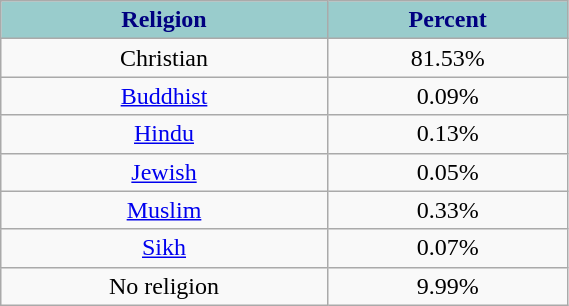<table class="wikitable" style="text-align:center; width:30%">
<tr>
<th style="background:#9cc; color:navy;">Religion</th>
<th style="background:#9cc; color:navy;">Percent</th>
</tr>
<tr>
<td>Christian</td>
<td>81.53%</td>
</tr>
<tr>
<td><a href='#'>Buddhist</a></td>
<td>0.09%</td>
</tr>
<tr>
<td><a href='#'>Hindu</a></td>
<td>0.13%</td>
</tr>
<tr>
<td><a href='#'>Jewish</a></td>
<td>0.05%</td>
</tr>
<tr>
<td><a href='#'>Muslim</a></td>
<td>0.33%</td>
</tr>
<tr>
<td><a href='#'>Sikh</a></td>
<td>0.07%</td>
</tr>
<tr>
<td>No religion</td>
<td>9.99%</td>
</tr>
</table>
